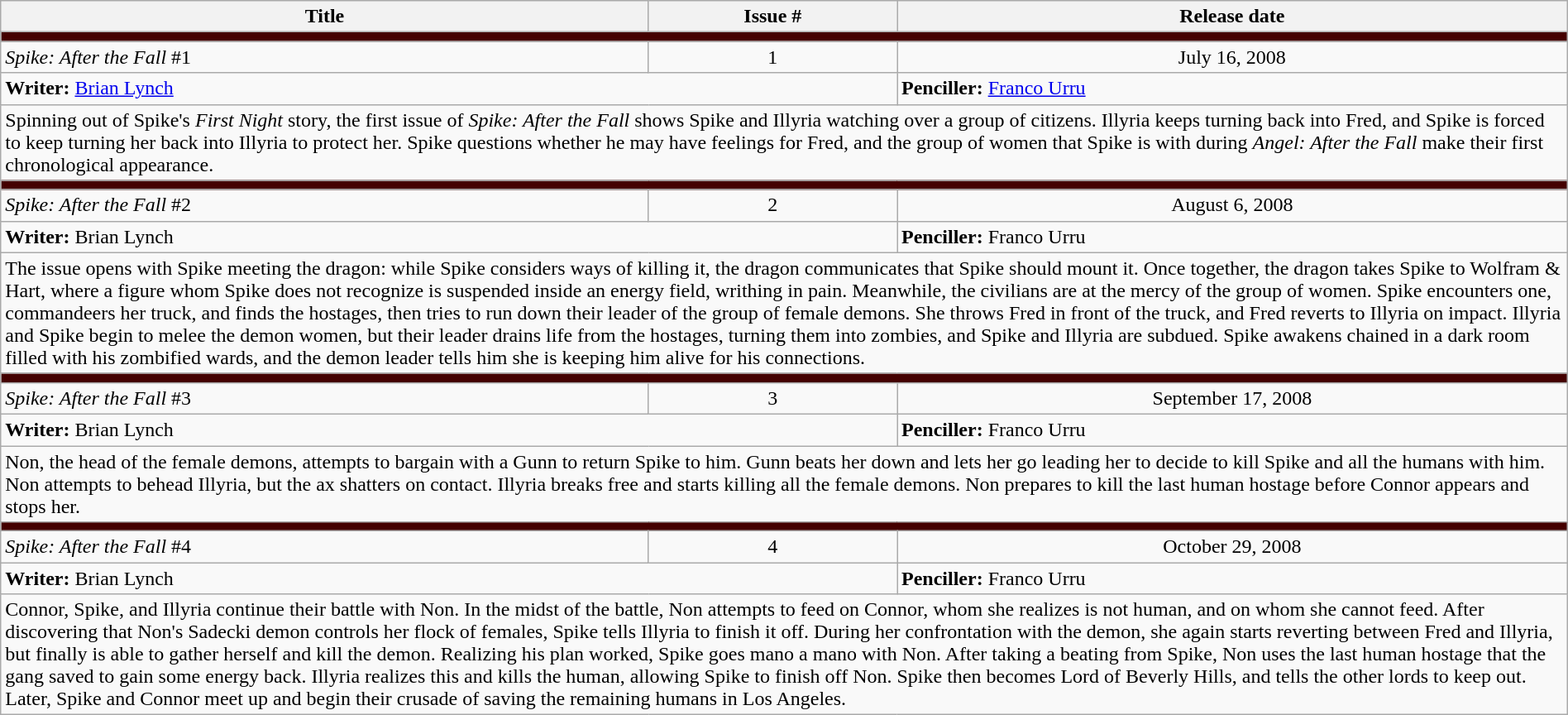<table class="wikitable mw-collapsible mw-collapsed" style="width:100%;">
<tr>
<th>Title</th>
<th>Issue #</th>
<th>Release date</th>
</tr>
<tr>
<td colspan="6" style="background:#400;"></td>
</tr>
<tr>
<td><em>Spike: After the Fall</em> #1</td>
<td style="text-align:center;">1</td>
<td style="text-align:center;">July 16, 2008</td>
</tr>
<tr>
<td colspan="2"><strong>Writer:</strong> <a href='#'>Brian Lynch</a></td>
<td><strong>Penciller:</strong> <a href='#'>Franco Urru</a></td>
</tr>
<tr>
<td colspan="6">Spinning out of Spike's <em>First Night</em> story, the first issue of <em>Spike: After the Fall</em> shows Spike and Illyria watching over a group of citizens.  Illyria keeps turning back into Fred, and Spike is forced to keep turning her back into Illyria to protect her.  Spike questions whether he may have feelings for Fred, and the group of women that Spike is with during <em>Angel: After the Fall</em> make their first chronological appearance.</td>
</tr>
<tr>
<td colspan="6" style="background:#400;"></td>
</tr>
<tr>
<td><em>Spike: After the Fall</em> #2</td>
<td style="text-align:center;">2</td>
<td style="text-align:center;">August 6, 2008</td>
</tr>
<tr>
<td colspan="2"><strong>Writer:</strong> Brian Lynch</td>
<td><strong>Penciller:</strong> Franco Urru</td>
</tr>
<tr>
<td colspan="6">The issue opens with Spike meeting the dragon: while Spike considers ways of killing it, the dragon communicates that Spike should mount it. Once together, the dragon takes Spike to Wolfram & Hart, where a figure whom Spike does not recognize is suspended inside an energy field, writhing in pain. Meanwhile, the civilians are at the mercy of the group of women. Spike encounters one, commandeers her truck, and finds the hostages, then tries to run down their leader of the group of female demons. She throws Fred in front of the truck, and Fred reverts to Illyria on impact. Illyria and Spike begin to melee the demon women, but their leader drains life from the hostages, turning them into zombies, and Spike and Illyria are subdued. Spike awakens chained in a dark room filled with his zombified wards, and the demon leader tells him she is keeping him alive for his connections.</td>
</tr>
<tr>
<td colspan="6" style="background:#400;"></td>
</tr>
<tr>
<td><em>Spike: After the Fall</em> #3</td>
<td style="text-align:center;">3</td>
<td style="text-align:center;">September 17, 2008</td>
</tr>
<tr>
<td colspan="2"><strong>Writer:</strong> Brian Lynch</td>
<td><strong>Penciller:</strong> Franco Urru</td>
</tr>
<tr>
<td colspan="6">Non, the head of the female demons, attempts to bargain with a Gunn to return Spike to him. Gunn beats her down and lets her go leading her to decide to kill Spike and all the humans with him. Non attempts to behead Illyria, but the ax shatters on contact. Illyria breaks free and starts killing all the female demons. Non prepares to kill the last human hostage before Connor appears and stops her.</td>
</tr>
<tr>
<td colspan="6" style="background:#400;"></td>
</tr>
<tr>
<td><em>Spike: After the Fall</em> #4</td>
<td style="text-align:center;">4</td>
<td style="text-align:center;">October 29, 2008</td>
</tr>
<tr>
<td colspan="2"><strong>Writer:</strong> Brian Lynch</td>
<td><strong>Penciller:</strong> Franco Urru</td>
</tr>
<tr>
<td colspan="6">Connor, Spike, and Illyria continue their battle with Non. In the midst of the battle, Non attempts to feed on Connor, whom she realizes is not human, and on whom she cannot feed. After discovering that Non's Sadecki demon controls her flock of females, Spike tells Illyria to finish it off. During her confrontation with the demon, she again starts reverting between Fred and Illyria, but finally is able to gather herself and kill the demon. Realizing his plan worked, Spike goes mano a mano with Non. After taking a beating from Spike, Non uses the last human hostage that the gang saved to gain some energy back. Illyria realizes this and kills the human, allowing Spike to finish off Non. Spike then becomes Lord of Beverly Hills, and tells the other lords to keep out. Later, Spike and Connor meet up and begin their crusade of saving the remaining humans in Los Angeles.</td>
</tr>
</table>
